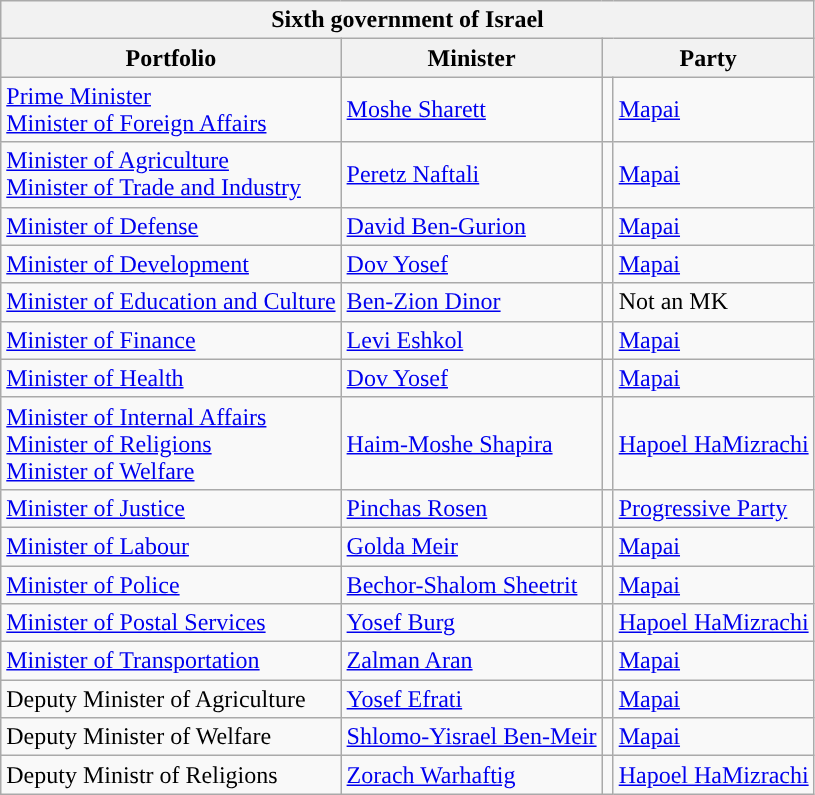<table class="wikitable sortable" style="text-align:left">
<tr>
<th colspan=4>Sixth government of Israel</th>
</tr>
<tr>
<th>Portfolio</th>
<th>Minister</th>
<th colspan=2>Party</th>
</tr>
<tr>
<td><a href='#'>Prime Minister</a><br><a href='#'>Minister of Foreign Affairs</a></td>
<td><a href='#'>Moshe Sharett</a></td>
<td style="background:"></td>
<td><a href='#'>Mapai</a></td>
</tr>
<tr>
<td><a href='#'>Minister of Agriculture</a><br><a href='#'>Minister of Trade and Industry</a></td>
<td><a href='#'>Peretz Naftali</a></td>
<td style="background:"></td>
<td><a href='#'>Mapai</a></td>
</tr>
<tr>
<td><a href='#'>Minister of Defense</a></td>
<td><a href='#'>David Ben-Gurion</a></td>
<td style="background:"></td>
<td><a href='#'>Mapai</a></td>
</tr>
<tr>
<td><a href='#'>Minister of Development</a></td>
<td><a href='#'>Dov Yosef</a></td>
<td style="background:"></td>
<td><a href='#'>Mapai</a></td>
</tr>
<tr>
<td><a href='#'>Minister of Education and Culture</a></td>
<td><a href='#'>Ben-Zion Dinor</a></td>
<td style="background:"></td>
<td>Not an MK</td>
</tr>
<tr>
<td><a href='#'>Minister of Finance</a></td>
<td><a href='#'>Levi Eshkol</a></td>
<td style="background:"></td>
<td><a href='#'>Mapai</a></td>
</tr>
<tr>
<td><a href='#'>Minister of Health</a></td>
<td><a href='#'>Dov Yosef</a></td>
<td style="background:"></td>
<td><a href='#'>Mapai</a></td>
</tr>
<tr>
<td><a href='#'>Minister of Internal Affairs</a><br><a href='#'>Minister of Religions</a><br><a href='#'>Minister of Welfare</a></td>
<td><a href='#'>Haim-Moshe Shapira</a></td>
<td style="background:"></td>
<td><a href='#'>Hapoel HaMizrachi</a></td>
</tr>
<tr>
<td><a href='#'>Minister of Justice</a></td>
<td><a href='#'>Pinchas Rosen</a></td>
<td style="background:"></td>
<td><a href='#'>Progressive Party</a></td>
</tr>
<tr>
<td><a href='#'>Minister of Labour</a></td>
<td><a href='#'>Golda Meir</a></td>
<td style="background:"></td>
<td><a href='#'>Mapai</a></td>
</tr>
<tr>
<td><a href='#'>Minister of Police</a></td>
<td><a href='#'>Bechor-Shalom Sheetrit</a></td>
<td style="background:"></td>
<td><a href='#'>Mapai</a></td>
</tr>
<tr>
<td><a href='#'>Minister of Postal Services</a></td>
<td><a href='#'>Yosef Burg</a></td>
<td style="background:"></td>
<td><a href='#'>Hapoel HaMizrachi</a></td>
</tr>
<tr>
<td><a href='#'>Minister of Transportation</a></td>
<td><a href='#'>Zalman Aran</a></td>
<td style="background:"></td>
<td><a href='#'>Mapai</a></td>
</tr>
<tr>
<td>Deputy Minister of Agriculture</td>
<td><a href='#'>Yosef Efrati</a></td>
<td style="background:"></td>
<td><a href='#'>Mapai</a></td>
</tr>
<tr>
<td>Deputy Minister of Welfare</td>
<td><a href='#'>Shlomo-Yisrael Ben-Meir</a></td>
<td style="background:"></td>
<td><a href='#'>Mapai</a></td>
</tr>
<tr>
<td>Deputy Ministr of Religions</td>
<td><a href='#'>Zorach Warhaftig</a></td>
<td style="background:"></td>
<td><a href='#'>Hapoel HaMizrachi</a></td>
</tr>
</table>
